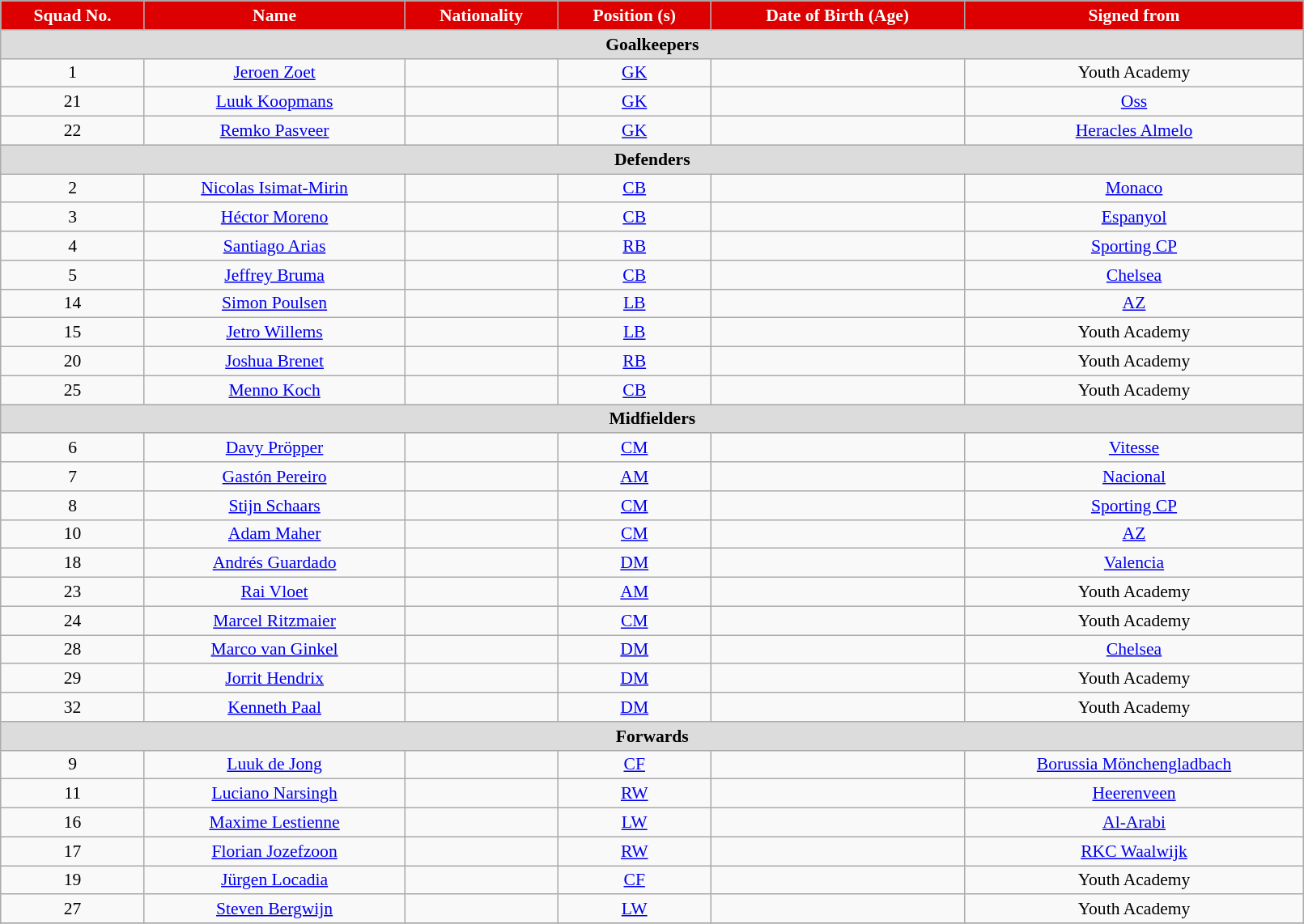<table class="wikitable" style="text-align:center; font-size:90%; width:85%;">
<tr>
<th style="background:#DD0000; color:white; text-align:center;">Squad No.</th>
<th style="background:#DD0000; color:white; text-align:center;">Name</th>
<th style="background:#DD0000; color:white; text-align:center;">Nationality</th>
<th style="background:#DD0000; color:white; text-align:center;">Position (s)</th>
<th style="background:#DD0000; color:white; text-align:center;">Date of Birth (Age)</th>
<th style="background:#DD0000; color:white; text-align:center;">Signed from</th>
</tr>
<tr>
<th colspan="6" style="background:#dcdcdc; text-align:center;">Goalkeepers</th>
</tr>
<tr>
<td>1</td>
<td><a href='#'>Jeroen Zoet</a></td>
<td></td>
<td><a href='#'>GK</a></td>
<td></td>
<td>Youth Academy</td>
</tr>
<tr>
<td>21</td>
<td><a href='#'>Luuk Koopmans</a></td>
<td></td>
<td><a href='#'>GK</a></td>
<td></td>
<td> <a href='#'>Oss</a></td>
</tr>
<tr>
<td>22</td>
<td><a href='#'>Remko Pasveer</a></td>
<td></td>
<td><a href='#'>GK</a></td>
<td></td>
<td> <a href='#'>Heracles Almelo</a></td>
</tr>
<tr>
<th colspan="7" style="background:#dcdcdc; text-align:center;">Defenders</th>
</tr>
<tr>
<td>2</td>
<td><a href='#'>Nicolas Isimat-Mirin</a></td>
<td></td>
<td><a href='#'>CB</a></td>
<td></td>
<td> <a href='#'>Monaco</a></td>
</tr>
<tr>
<td>3</td>
<td><a href='#'>Héctor Moreno</a></td>
<td></td>
<td><a href='#'>CB</a></td>
<td></td>
<td> <a href='#'>Espanyol</a></td>
</tr>
<tr>
<td>4</td>
<td><a href='#'>Santiago Arias</a></td>
<td></td>
<td><a href='#'>RB</a></td>
<td></td>
<td> <a href='#'>Sporting CP</a></td>
</tr>
<tr>
<td>5</td>
<td><a href='#'>Jeffrey Bruma</a></td>
<td></td>
<td><a href='#'>CB</a></td>
<td></td>
<td> <a href='#'>Chelsea</a></td>
</tr>
<tr>
<td>14</td>
<td><a href='#'>Simon Poulsen</a></td>
<td></td>
<td><a href='#'>LB</a></td>
<td></td>
<td> <a href='#'>AZ</a></td>
</tr>
<tr>
<td>15</td>
<td><a href='#'>Jetro Willems</a></td>
<td></td>
<td><a href='#'>LB</a></td>
<td></td>
<td>Youth Academy</td>
</tr>
<tr>
<td>20</td>
<td><a href='#'>Joshua Brenet</a></td>
<td></td>
<td><a href='#'>RB</a></td>
<td></td>
<td>Youth Academy</td>
</tr>
<tr>
<td>25</td>
<td><a href='#'>Menno Koch</a></td>
<td></td>
<td><a href='#'>CB</a></td>
<td></td>
<td>Youth Academy</td>
</tr>
<tr>
<th colspan="7" style="background:#dcdcdc; text-align:center;">Midfielders</th>
</tr>
<tr>
<td>6</td>
<td><a href='#'>Davy Pröpper</a></td>
<td></td>
<td><a href='#'>CM</a></td>
<td></td>
<td> <a href='#'>Vitesse</a></td>
</tr>
<tr>
<td>7</td>
<td><a href='#'>Gastón Pereiro</a></td>
<td></td>
<td><a href='#'>AM</a></td>
<td></td>
<td> <a href='#'>Nacional</a></td>
</tr>
<tr>
<td>8</td>
<td><a href='#'>Stijn Schaars</a></td>
<td></td>
<td><a href='#'>CM</a></td>
<td></td>
<td> <a href='#'>Sporting CP</a></td>
</tr>
<tr>
<td>10</td>
<td><a href='#'>Adam Maher</a></td>
<td></td>
<td><a href='#'>CM</a></td>
<td></td>
<td> <a href='#'>AZ</a></td>
</tr>
<tr>
<td>18</td>
<td><a href='#'>Andrés Guardado</a></td>
<td></td>
<td><a href='#'>DM</a></td>
<td></td>
<td> <a href='#'>Valencia</a></td>
</tr>
<tr>
<td>23</td>
<td><a href='#'>Rai Vloet</a></td>
<td></td>
<td><a href='#'>AM</a></td>
<td></td>
<td>Youth Academy</td>
</tr>
<tr>
<td>24</td>
<td><a href='#'>Marcel Ritzmaier</a></td>
<td></td>
<td><a href='#'>CM</a></td>
<td></td>
<td>Youth Academy</td>
</tr>
<tr>
<td>28</td>
<td><a href='#'>Marco van Ginkel</a></td>
<td></td>
<td><a href='#'>DM</a></td>
<td></td>
<td> <a href='#'>Chelsea</a></td>
</tr>
<tr>
<td>29</td>
<td><a href='#'>Jorrit Hendrix</a></td>
<td></td>
<td><a href='#'>DM</a></td>
<td></td>
<td>Youth Academy</td>
</tr>
<tr>
<td>32</td>
<td><a href='#'>Kenneth Paal</a></td>
<td></td>
<td><a href='#'>DM</a></td>
<td></td>
<td>Youth Academy</td>
</tr>
<tr>
<th colspan="6" style="background:#dcdcdc; text-align:center;">Forwards</th>
</tr>
<tr>
<td>9</td>
<td><a href='#'>Luuk de Jong</a></td>
<td></td>
<td><a href='#'>CF</a></td>
<td></td>
<td> <a href='#'>Borussia Mönchengladbach</a></td>
</tr>
<tr>
<td>11</td>
<td><a href='#'>Luciano Narsingh</a></td>
<td></td>
<td><a href='#'>RW</a></td>
<td></td>
<td> <a href='#'>Heerenveen</a></td>
</tr>
<tr>
<td>16</td>
<td><a href='#'>Maxime Lestienne</a></td>
<td></td>
<td><a href='#'>LW</a></td>
<td></td>
<td> <a href='#'>Al-Arabi</a></td>
</tr>
<tr>
<td>17</td>
<td><a href='#'>Florian Jozefzoon</a></td>
<td></td>
<td><a href='#'>RW</a></td>
<td></td>
<td> <a href='#'>RKC Waalwijk</a></td>
</tr>
<tr>
<td>19</td>
<td><a href='#'>Jürgen Locadia</a></td>
<td></td>
<td><a href='#'>CF</a></td>
<td></td>
<td>Youth Academy</td>
</tr>
<tr>
<td>27</td>
<td><a href='#'>Steven Bergwijn</a></td>
<td></td>
<td><a href='#'>LW</a></td>
<td></td>
<td>Youth Academy</td>
</tr>
<tr>
</tr>
</table>
